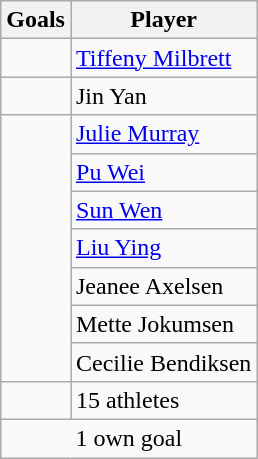<table class="wikitable">
<tr>
<th>Goals<br></th>
<th>Player</th>
</tr>
<tr>
<td></td>
<td> <a href='#'>Tiffeny Milbrett</a></td>
</tr>
<tr>
<td></td>
<td> Jin Yan</td>
</tr>
<tr>
<td rowspan=7></td>
<td> <a href='#'>Julie Murray</a></td>
</tr>
<tr>
<td> <a href='#'>Pu Wei</a></td>
</tr>
<tr>
<td> <a href='#'>Sun Wen</a></td>
</tr>
<tr>
<td> <a href='#'>Liu Ying</a></td>
</tr>
<tr>
<td> Jeanee Axelsen</td>
</tr>
<tr>
<td> Mette Jokumsen</td>
</tr>
<tr>
<td> Cecilie Bendiksen</td>
</tr>
<tr>
<td></td>
<td>15 athletes</td>
</tr>
<tr>
<td colspan=2 align=center>1 own goal</td>
</tr>
</table>
